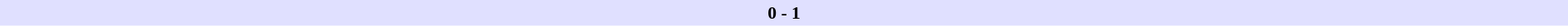<table border=0 cellspacing=0 cellpadding=2 style=font-size:90% width=100%>
<tr bgcolor=#e0e0ff>
<td align=right width=40%></td>
<th>0 - 1</th>
<td align=left width=40%></td>
</tr>
</table>
